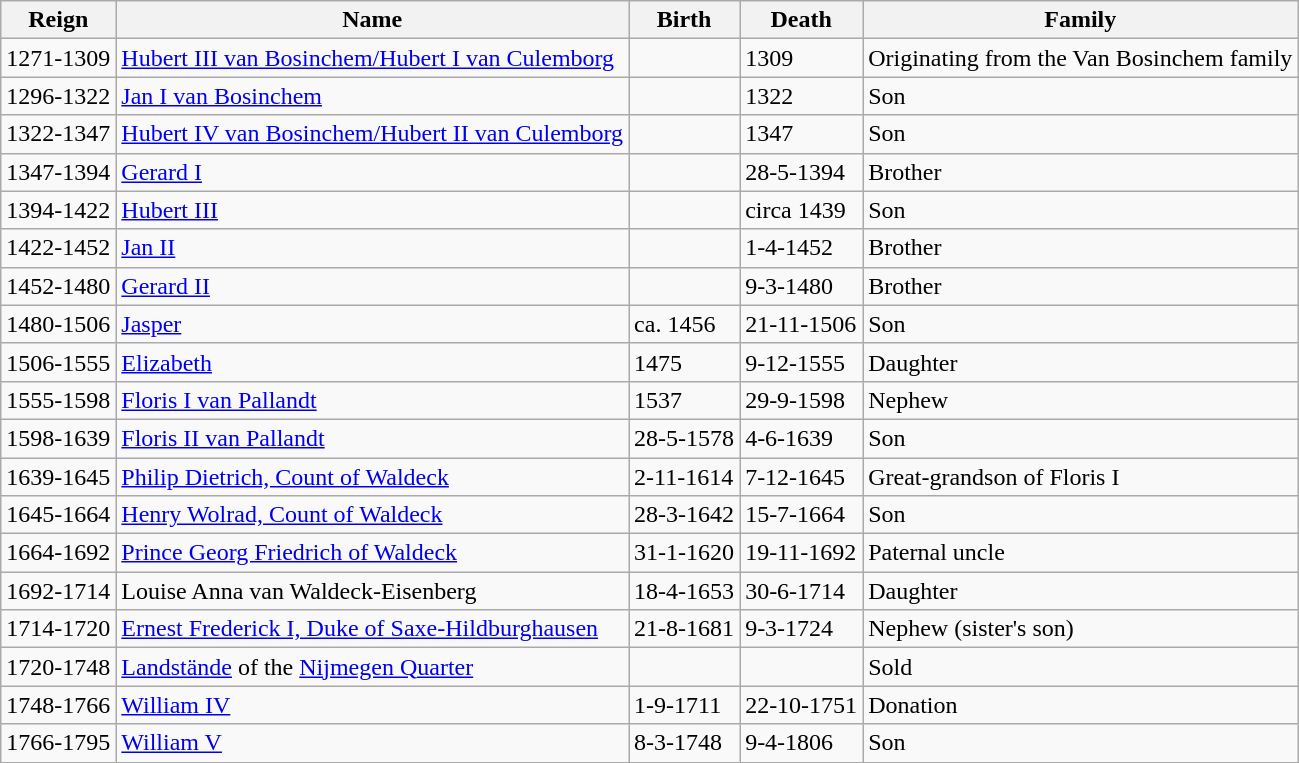<table class="wikitable">
<tr>
<th>Reign</th>
<th>Name</th>
<th>Birth</th>
<th>Death</th>
<th>Family</th>
</tr>
<tr>
<td>1271-1309</td>
<td><a href='#'>Hubert III van Bosinchem/Hubert I van Culemborg</a></td>
<td></td>
<td>1309</td>
<td>Originating from the Van Bosinchem family</td>
</tr>
<tr>
<td>1296-1322</td>
<td><a href='#'>Jan I van Bosinchem</a></td>
<td></td>
<td>1322</td>
<td>Son</td>
</tr>
<tr>
<td>1322-1347</td>
<td><a href='#'>Hubert IV van Bosinchem/Hubert II van Culemborg</a></td>
<td></td>
<td>1347</td>
<td>Son</td>
</tr>
<tr>
<td>1347-1394</td>
<td><a href='#'>Gerard I</a></td>
<td></td>
<td>28-5-1394</td>
<td>Brother</td>
</tr>
<tr>
<td>1394-1422</td>
<td><a href='#'>Hubert III</a></td>
<td></td>
<td>circa 1439</td>
<td>Son</td>
</tr>
<tr>
<td>1422-1452</td>
<td><a href='#'>Jan II</a></td>
<td></td>
<td>1-4-1452</td>
<td>Brother</td>
</tr>
<tr>
<td>1452-1480</td>
<td><a href='#'>Gerard II</a></td>
<td></td>
<td>9-3-1480</td>
<td>Brother</td>
</tr>
<tr>
<td>1480-1506</td>
<td><a href='#'>Jasper</a></td>
<td>ca. 1456</td>
<td>21-11-1506</td>
<td>Son</td>
</tr>
<tr>
<td>1506-1555</td>
<td><a href='#'>Elizabeth</a></td>
<td>1475</td>
<td>9-12-1555</td>
<td>Daughter</td>
</tr>
<tr>
<td>1555-1598</td>
<td><a href='#'>Floris I van Pallandt</a></td>
<td>1537</td>
<td>29-9-1598</td>
<td>Nephew</td>
</tr>
<tr>
<td>1598-1639</td>
<td><a href='#'>Floris II van Pallandt</a></td>
<td>28-5-1578</td>
<td>4-6-1639</td>
<td>Son</td>
</tr>
<tr>
<td>1639-1645</td>
<td><a href='#'>Philip Dietrich, Count of Waldeck</a></td>
<td>2-11-1614</td>
<td>7-12-1645</td>
<td>Great-grandson of Floris I</td>
</tr>
<tr>
<td>1645-1664</td>
<td><a href='#'>Henry Wolrad, Count of Waldeck</a></td>
<td>28-3-1642</td>
<td>15-7-1664</td>
<td>Son</td>
</tr>
<tr>
<td>1664-1692</td>
<td><a href='#'>Prince Georg Friedrich of Waldeck</a></td>
<td>31-1-1620</td>
<td>19-11-1692</td>
<td>Paternal uncle</td>
</tr>
<tr>
<td>1692-1714</td>
<td>Louise Anna van Waldeck-Eisenberg</td>
<td>18-4-1653</td>
<td>30-6-1714</td>
<td>Daughter</td>
</tr>
<tr>
<td>1714-1720</td>
<td><a href='#'>Ernest Frederick I, Duke of Saxe-Hildburghausen</a></td>
<td>21-8-1681</td>
<td>9-3-1724</td>
<td>Nephew (sister's son)</td>
</tr>
<tr>
<td>1720-1748</td>
<td><a href='#'>Landstände</a> of the <a href='#'>Nijmegen Quarter</a></td>
<td></td>
<td></td>
<td>Sold</td>
</tr>
<tr>
<td>1748-1766</td>
<td><a href='#'>William IV</a></td>
<td>1-9-1711</td>
<td>22-10-1751</td>
<td>Donation</td>
</tr>
<tr>
<td>1766-1795</td>
<td><a href='#'>William V</a></td>
<td>8-3-1748</td>
<td>9-4-1806</td>
<td>Son</td>
</tr>
</table>
